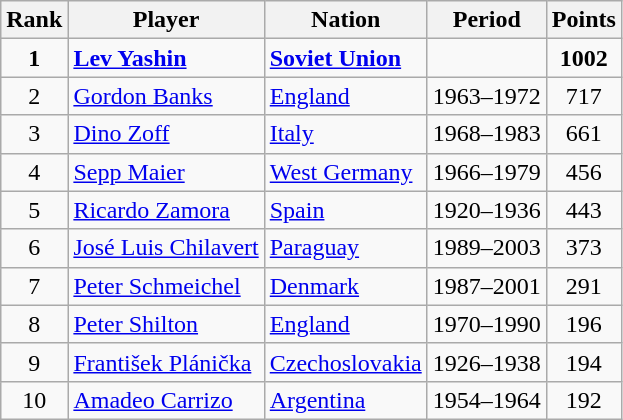<table class="wikitable">
<tr>
<th>Rank</th>
<th>Player</th>
<th>Nation</th>
<th>Period</th>
<th>Points</th>
</tr>
<tr>
<td align="center"><strong>1</strong></td>
<td><strong><a href='#'>Lev Yashin</a></strong></td>
<td><strong> <a href='#'>Soviet Union</a></strong></td>
<td><strong></strong></td>
<td align="center"><strong>1002</strong></td>
</tr>
<tr>
<td align="center">2</td>
<td><a href='#'>Gordon Banks</a></td>
<td> <a href='#'>England</a></td>
<td>1963–1972</td>
<td align="center">717</td>
</tr>
<tr>
<td align="center">3</td>
<td><a href='#'>Dino Zoff</a></td>
<td> <a href='#'>Italy</a></td>
<td>1968–1983</td>
<td align="center">661</td>
</tr>
<tr>
<td align="center">4</td>
<td><a href='#'>Sepp Maier</a></td>
<td> <a href='#'>West Germany</a></td>
<td>1966–1979</td>
<td align="center">456</td>
</tr>
<tr>
<td align="center">5</td>
<td><a href='#'>Ricardo Zamora</a></td>
<td> <a href='#'>Spain</a></td>
<td>1920–1936</td>
<td align="center">443</td>
</tr>
<tr>
<td align="center">6</td>
<td><a href='#'>José Luis Chilavert</a></td>
<td> <a href='#'>Paraguay</a></td>
<td>1989–2003</td>
<td align="center">373</td>
</tr>
<tr>
<td align="center">7</td>
<td><a href='#'>Peter Schmeichel</a></td>
<td> <a href='#'>Denmark</a></td>
<td>1987–2001</td>
<td align="center">291</td>
</tr>
<tr>
<td align="center">8</td>
<td><a href='#'>Peter Shilton</a></td>
<td> <a href='#'>England</a></td>
<td>1970–1990</td>
<td align="center">196</td>
</tr>
<tr>
<td align="center">9</td>
<td><a href='#'>František Plánička</a></td>
<td> <a href='#'>Czechoslovakia</a></td>
<td>1926–1938</td>
<td align="center">194</td>
</tr>
<tr>
<td align="center">10</td>
<td><a href='#'>Amadeo Carrizo</a></td>
<td> <a href='#'>Argentina</a></td>
<td>1954–1964</td>
<td align="center">192</td>
</tr>
</table>
